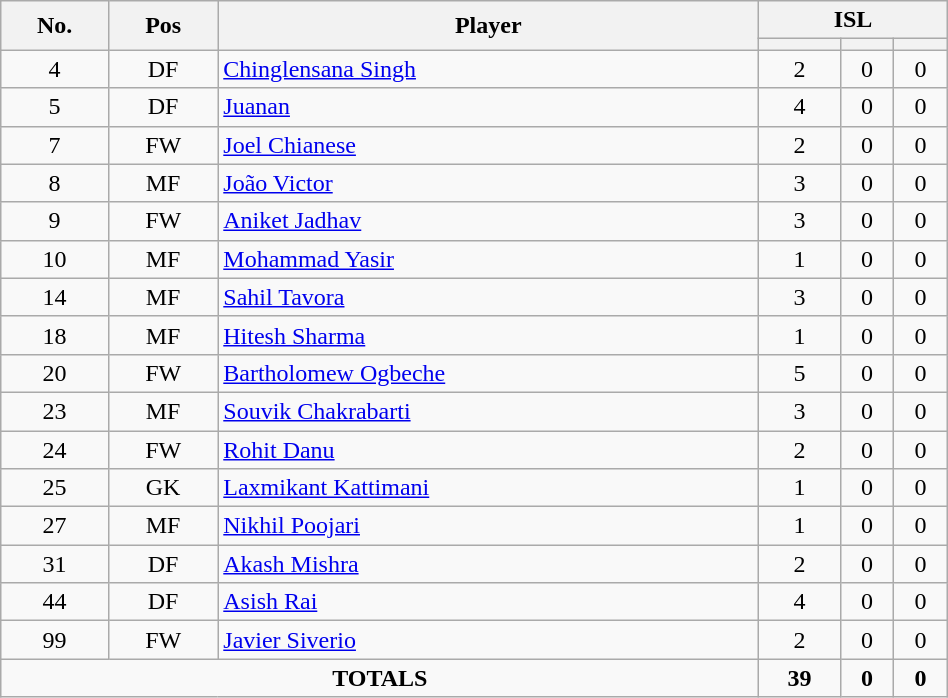<table class="wikitable" style="font-size: 100%; text-align: center;width:50%;">
<tr>
<th rowspan="2">No.</th>
<th rowspan="2">Pos</th>
<th rowspan="2">Player</th>
<th colspan="3">ISL</th>
</tr>
<tr>
<th></th>
<th></th>
<th></th>
</tr>
<tr>
<td>4</td>
<td>DF</td>
<td align=left> <a href='#'>Chinglensana Singh</a></td>
<td>2</td>
<td>0</td>
<td>0</td>
</tr>
<tr>
<td>5</td>
<td>DF</td>
<td align=left> <a href='#'>Juanan</a></td>
<td>4</td>
<td>0</td>
<td>0</td>
</tr>
<tr>
<td>7</td>
<td>FW</td>
<td align=left> <a href='#'>Joel Chianese</a></td>
<td>2</td>
<td>0</td>
<td>0</td>
</tr>
<tr>
<td>8</td>
<td>MF</td>
<td align=left> <a href='#'>João Victor</a></td>
<td>3</td>
<td>0</td>
<td>0</td>
</tr>
<tr>
<td>9</td>
<td>FW</td>
<td align=left> <a href='#'>Aniket Jadhav</a></td>
<td>3</td>
<td>0</td>
<td>0</td>
</tr>
<tr>
<td>10</td>
<td>MF</td>
<td align=left> <a href='#'>Mohammad Yasir</a></td>
<td>1</td>
<td>0</td>
<td>0</td>
</tr>
<tr>
<td>14</td>
<td>MF</td>
<td align=left> <a href='#'>Sahil Tavora</a></td>
<td>3</td>
<td>0</td>
<td>0</td>
</tr>
<tr>
<td>18</td>
<td>MF</td>
<td align=left> <a href='#'>Hitesh Sharma</a></td>
<td>1</td>
<td>0</td>
<td>0</td>
</tr>
<tr>
<td>20</td>
<td>FW</td>
<td align=left> <a href='#'>Bartholomew Ogbeche</a></td>
<td>5</td>
<td>0</td>
<td>0</td>
</tr>
<tr>
<td>23</td>
<td>MF</td>
<td align=left> <a href='#'>Souvik Chakrabarti</a></td>
<td>3</td>
<td>0</td>
<td>0</td>
</tr>
<tr>
<td>24</td>
<td>FW</td>
<td align=left> <a href='#'>Rohit Danu</a></td>
<td>2</td>
<td>0</td>
<td>0</td>
</tr>
<tr>
<td>25</td>
<td>GK</td>
<td align=left> <a href='#'>Laxmikant Kattimani</a></td>
<td>1</td>
<td>0</td>
<td>0</td>
</tr>
<tr>
<td>27</td>
<td>MF</td>
<td align=left> <a href='#'>Nikhil Poojari</a></td>
<td>1</td>
<td>0</td>
<td>0</td>
</tr>
<tr>
<td>31</td>
<td>DF</td>
<td align=left> <a href='#'>Akash Mishra</a></td>
<td>2</td>
<td>0</td>
<td>0</td>
</tr>
<tr>
<td>44</td>
<td>DF</td>
<td align=left> <a href='#'>Asish Rai</a></td>
<td>4</td>
<td>0</td>
<td>0</td>
</tr>
<tr>
<td>99</td>
<td>FW</td>
<td align=left> <a href='#'>Javier Siverio</a></td>
<td>2</td>
<td>0</td>
<td>0</td>
</tr>
<tr>
<td colspan=3><strong>TOTALS</strong></td>
<td><strong>39</strong></td>
<td><strong>0</strong></td>
<td><strong>0</strong></td>
</tr>
</table>
